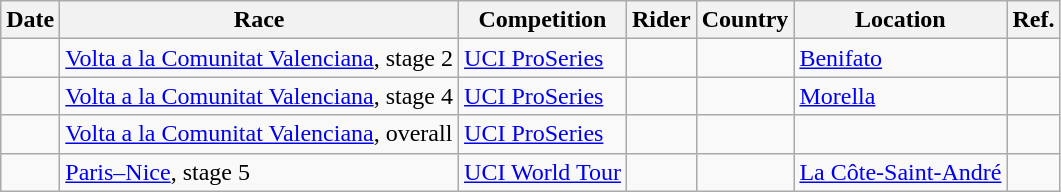<table class="wikitable sortable">
<tr>
<th>Date</th>
<th>Race</th>
<th>Competition</th>
<th>Rider</th>
<th>Country</th>
<th>Location</th>
<th class="unsortable">Ref.</th>
</tr>
<tr>
<td></td>
<td><a href='#'>Volta a la Comunitat Valenciana</a>, stage 2</td>
<td><a href='#'>UCI ProSeries</a></td>
<td></td>
<td></td>
<td><a href='#'>Benifato</a></td>
<td align="center"></td>
</tr>
<tr>
<td></td>
<td><a href='#'>Volta a la Comunitat Valenciana</a>, stage 4</td>
<td><a href='#'>UCI ProSeries</a></td>
<td></td>
<td></td>
<td><a href='#'>Morella</a></td>
<td align="center"></td>
</tr>
<tr>
<td></td>
<td><a href='#'>Volta a la Comunitat Valenciana</a>, overall</td>
<td><a href='#'>UCI ProSeries</a></td>
<td></td>
<td></td>
<td></td>
<td align="center"></td>
</tr>
<tr>
<td></td>
<td><a href='#'>Paris–Nice</a>, stage 5</td>
<td><a href='#'>UCI World Tour</a></td>
<td></td>
<td></td>
<td><a href='#'>La Côte-Saint-André</a></td>
<td align="center"></td>
</tr>
</table>
